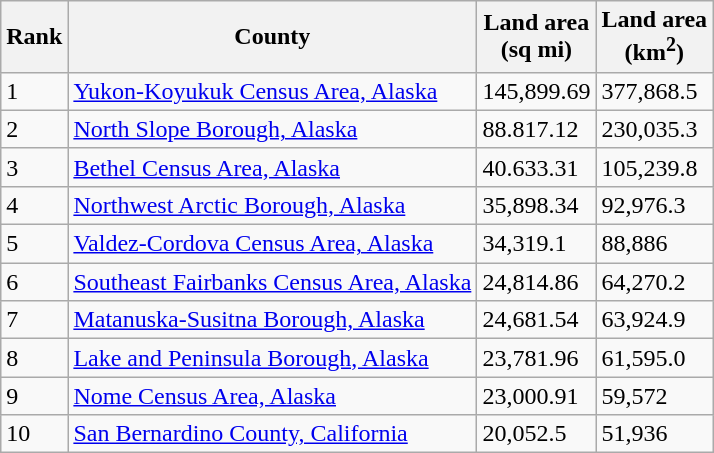<table class="wikitable" style="float:left; margin-right: 1em">
<tr>
<th>Rank</th>
<th>County</th>
<th>Land area<br>(sq mi)</th>
<th>Land area<br>(km<sup>2</sup>)</th>
</tr>
<tr>
<td>1</td>
<td><a href='#'>Yukon-Koyukuk Census Area, Alaska</a></td>
<td>145,899.69</td>
<td>377,868.5</td>
</tr>
<tr>
<td>2</td>
<td><a href='#'>North Slope Borough, Alaska</a></td>
<td>88.817.12</td>
<td>230,035.3</td>
</tr>
<tr>
<td>3</td>
<td><a href='#'>Bethel Census Area, Alaska</a></td>
<td>40.633.31</td>
<td>105,239.8</td>
</tr>
<tr>
<td>4</td>
<td><a href='#'>Northwest Arctic Borough, Alaska</a></td>
<td>35,898.34</td>
<td>92,976.3</td>
</tr>
<tr>
<td>5</td>
<td><a href='#'>Valdez-Cordova Census Area, Alaska</a></td>
<td>34,319.1</td>
<td>88,886</td>
</tr>
<tr>
<td>6</td>
<td><a href='#'>Southeast Fairbanks Census Area, Alaska</a></td>
<td>24,814.86</td>
<td>64,270.2</td>
</tr>
<tr>
<td>7</td>
<td><a href='#'>Matanuska-Susitna Borough, Alaska</a></td>
<td>24,681.54</td>
<td>63,924.9</td>
</tr>
<tr>
<td>8</td>
<td><a href='#'>Lake and Peninsula Borough, Alaska</a></td>
<td>23,781.96</td>
<td>61,595.0</td>
</tr>
<tr>
<td>9</td>
<td><a href='#'>Nome Census Area, Alaska</a></td>
<td>23,000.91</td>
<td>59,572</td>
</tr>
<tr>
<td>10</td>
<td><a href='#'>San Bernardino County, California</a></td>
<td>20,052.5</td>
<td>51,936</td>
</tr>
</table>
